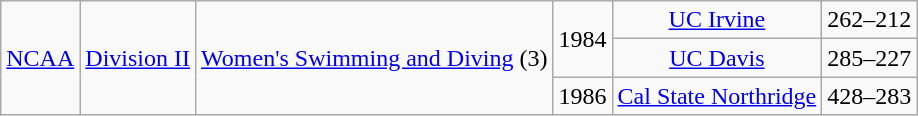<table class="wikitable" style="text-align:center">
<tr align="center">
<td rowspan="3"><a href='#'>NCAA</a></td>
<td rowspan="3"><a href='#'>Division II</a></td>
<td rowspan="3"><a href='#'>Women's Swimming and Diving</a> (3)</td>
<td rowspan="2">1984</td>
<td><a href='#'>UC Irvine</a></td>
<td>262–212</td>
</tr>
<tr align="center">
<td><a href='#'>UC Davis</a></td>
<td>285–227</td>
</tr>
<tr align="center">
<td>1986</td>
<td><a href='#'>Cal State Northridge</a></td>
<td>428–283</td>
</tr>
</table>
